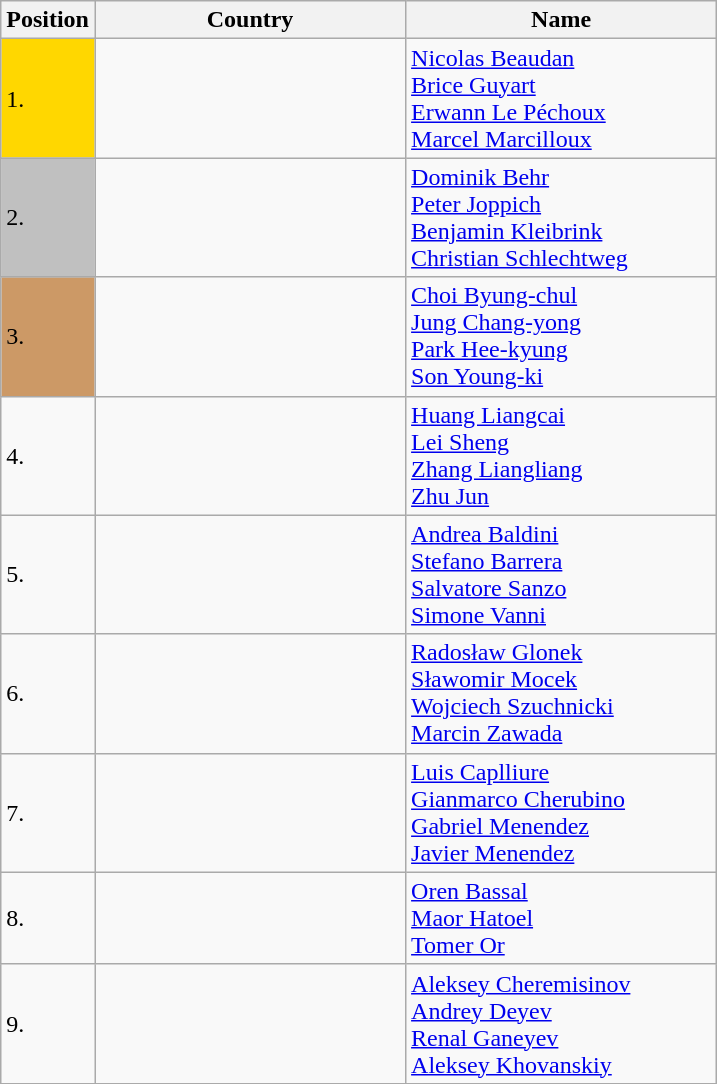<table class="wikitable">
<tr>
<th width="10">Position</th>
<th width="200">Country</th>
<th width="200">Name</th>
</tr>
<tr>
<td bgcolor="gold">1.</td>
<td></td>
<td><a href='#'>Nicolas Beaudan</a><br><a href='#'>Brice Guyart</a> <br><a href='#'>Erwann Le Péchoux</a><br><a href='#'>Marcel Marcilloux</a></td>
</tr>
<tr>
<td bgcolor="silver">2.</td>
<td></td>
<td><a href='#'>Dominik Behr</a><br><a href='#'>Peter Joppich</a> <br><a href='#'>Benjamin Kleibrink</a><br><a href='#'>Christian Schlechtweg</a></td>
</tr>
<tr>
<td bgcolor="#CC9966">3.</td>
<td></td>
<td><a href='#'>Choi Byung-chul</a><br><a href='#'>Jung Chang-yong</a> <br><a href='#'>Park Hee-kyung</a><br><a href='#'>Son Young-ki</a></td>
</tr>
<tr>
<td>4.</td>
<td></td>
<td><a href='#'>Huang Liangcai</a><br><a href='#'>Lei Sheng</a> <br><a href='#'>Zhang Liangliang</a><br><a href='#'>Zhu Jun</a></td>
</tr>
<tr>
<td>5.</td>
<td></td>
<td><a href='#'>Andrea Baldini</a><br><a href='#'>Stefano Barrera</a> <br><a href='#'>Salvatore Sanzo</a><br><a href='#'>Simone Vanni</a></td>
</tr>
<tr>
<td>6.</td>
<td></td>
<td><a href='#'>Radosław Glonek</a><br><a href='#'>Sławomir Mocek</a> <br><a href='#'>Wojciech Szuchnicki</a><br><a href='#'>Marcin Zawada</a></td>
</tr>
<tr>
<td>7.</td>
<td></td>
<td><a href='#'>Luis Caplliure</a><br><a href='#'>Gianmarco Cherubino</a> <br><a href='#'>Gabriel Menendez</a><br><a href='#'>Javier Menendez</a></td>
</tr>
<tr>
<td>8.</td>
<td></td>
<td><a href='#'>Oren Bassal</a><br><a href='#'>Maor Hatoel</a> <br><a href='#'>Tomer Or</a></td>
</tr>
<tr>
<td>9.</td>
<td></td>
<td><a href='#'>Aleksey Cheremisinov</a><br><a href='#'>Andrey Deyev</a> <br><a href='#'>Renal Ganeyev</a><br><a href='#'>Aleksey Khovanskiy</a></td>
</tr>
<tr>
</tr>
</table>
